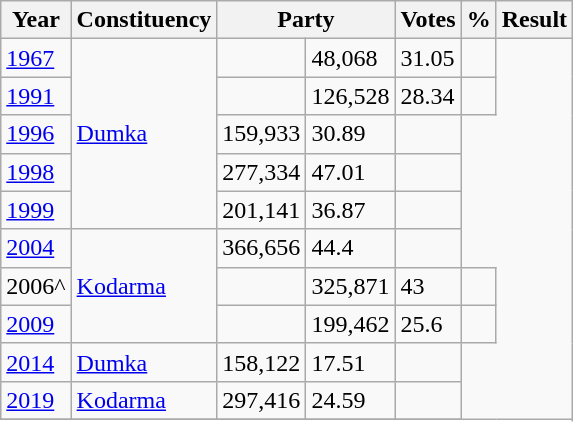<table class="wikitable">
<tr>
<th>Year</th>
<th>Constituency</th>
<th colspan="2">Party</th>
<th>Votes</th>
<th>%</th>
<th>Result</th>
</tr>
<tr>
<td><a href='#'>1967</a></td>
<td rowspan=5><a href='#'>Dumka</a></td>
<td></td>
<td>48,068</td>
<td>31.05</td>
<td></td>
</tr>
<tr>
<td><a href='#'>1991</a></td>
<td></td>
<td>126,528</td>
<td>28.34</td>
<td></td>
</tr>
<tr>
<td><a href='#'>1996</a></td>
<td>159,933</td>
<td>30.89</td>
<td></td>
</tr>
<tr>
<td><a href='#'>1998</a></td>
<td>277,334</td>
<td>47.01</td>
<td></td>
</tr>
<tr>
<td><a href='#'>1999</a></td>
<td>201,141</td>
<td>36.87</td>
<td></td>
</tr>
<tr>
<td><a href='#'>2004</a></td>
<td rowspan=3><a href='#'>Kodarma</a></td>
<td>366,656</td>
<td>44.4</td>
<td></td>
</tr>
<tr>
<td>2006^</td>
<td></td>
<td>325,871</td>
<td>43</td>
<td></td>
</tr>
<tr>
<td><a href='#'>2009</a></td>
<td></td>
<td>199,462</td>
<td>25.6</td>
<td></td>
</tr>
<tr>
<td><a href='#'>2014</a></td>
<td><a href='#'>Dumka</a></td>
<td>158,122</td>
<td>17.51</td>
<td></td>
</tr>
<tr>
<td><a href='#'>2019</a></td>
<td><a href='#'>Kodarma</a></td>
<td>297,416</td>
<td>24.59</td>
<td></td>
</tr>
<tr>
</tr>
</table>
